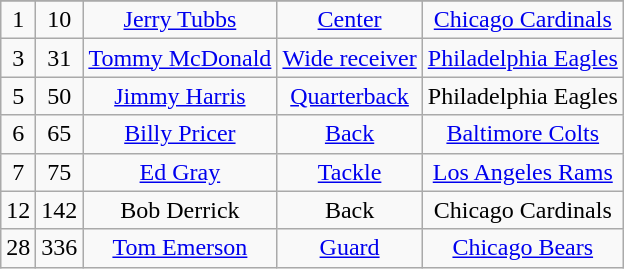<table class="wikitable" style="text-align:center;">
<tr>
</tr>
<tr>
<td>1</td>
<td>10</td>
<td><a href='#'>Jerry Tubbs</a></td>
<td><a href='#'>Center</a></td>
<td><a href='#'>Chicago Cardinals</a></td>
</tr>
<tr>
<td>3</td>
<td>31</td>
<td><a href='#'>Tommy McDonald</a></td>
<td><a href='#'>Wide receiver</a></td>
<td><a href='#'>Philadelphia Eagles</a></td>
</tr>
<tr>
<td>5</td>
<td>50</td>
<td><a href='#'>Jimmy Harris</a></td>
<td><a href='#'>Quarterback</a></td>
<td>Philadelphia Eagles</td>
</tr>
<tr>
<td>6</td>
<td>65</td>
<td><a href='#'>Billy Pricer</a></td>
<td><a href='#'>Back</a></td>
<td><a href='#'>Baltimore Colts</a></td>
</tr>
<tr>
<td>7</td>
<td>75</td>
<td><a href='#'>Ed Gray</a></td>
<td><a href='#'>Tackle</a></td>
<td><a href='#'>Los Angeles Rams</a></td>
</tr>
<tr>
<td>12</td>
<td>142</td>
<td>Bob Derrick</td>
<td>Back</td>
<td>Chicago Cardinals</td>
</tr>
<tr>
<td>28</td>
<td>336</td>
<td><a href='#'>Tom Emerson</a></td>
<td><a href='#'>Guard</a></td>
<td><a href='#'>Chicago Bears</a></td>
</tr>
</table>
